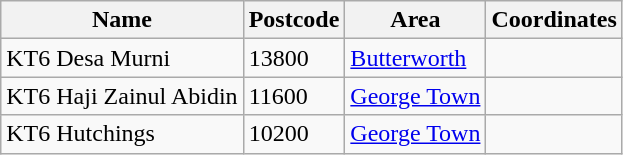<table class="wikitable sortable">
<tr>
<th>Name</th>
<th>Postcode</th>
<th>Area</th>
<th>Coordinates</th>
</tr>
<tr>
<td>KT6 Desa Murni</td>
<td>13800</td>
<td><a href='#'>Butterworth</a></td>
<td></td>
</tr>
<tr>
<td>KT6 Haji Zainul Abidin</td>
<td>11600</td>
<td><a href='#'>George Town</a></td>
<td></td>
</tr>
<tr>
<td>KT6 Hutchings</td>
<td>10200</td>
<td><a href='#'>George Town</a></td>
<td></td>
</tr>
</table>
